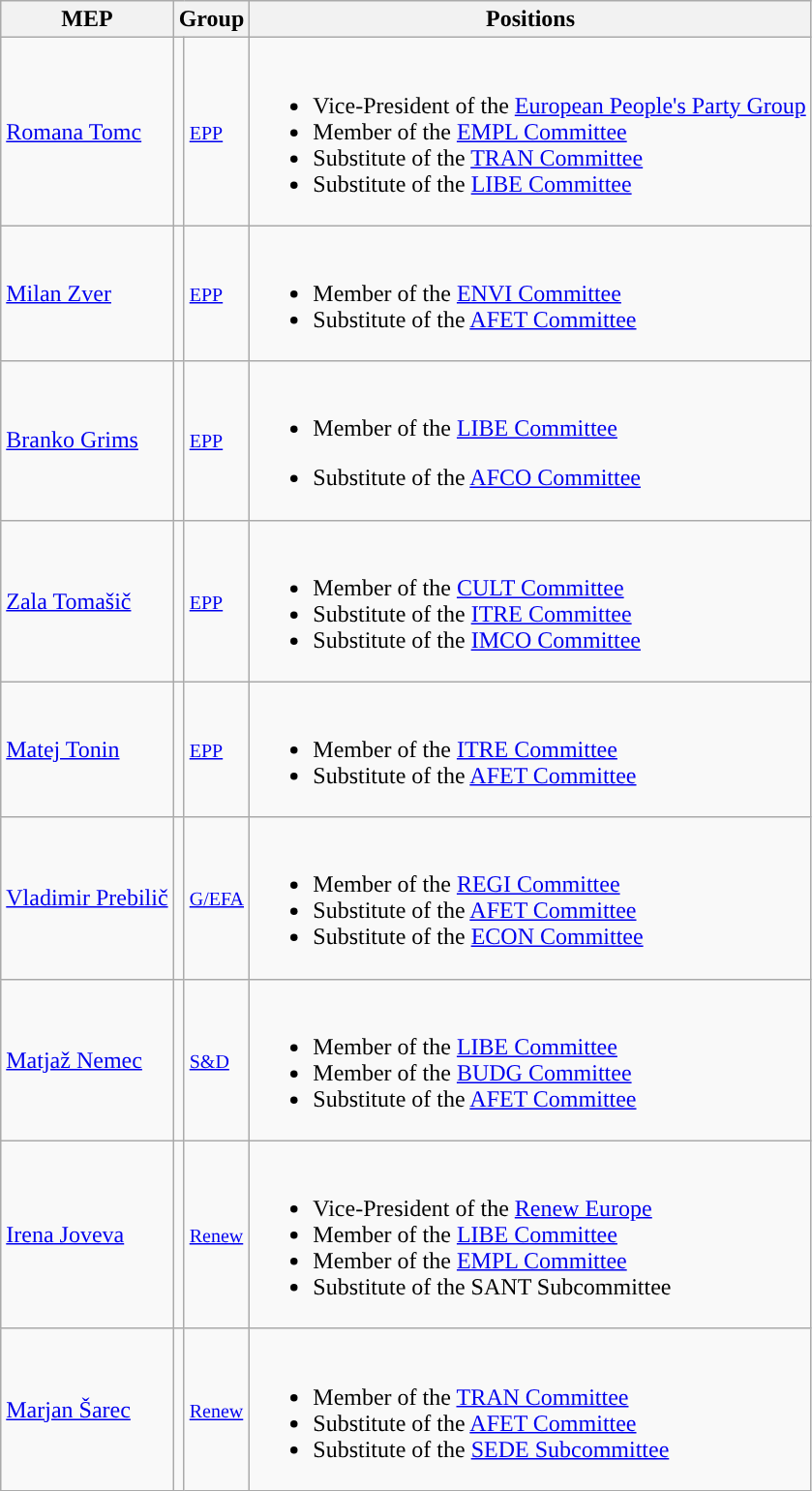<table class="wikitable">
<tr>
<th>MEP</th>
<th colspan="2">Group</th>
<th>Positions</th>
</tr>
<tr>
<td><a href='#'>Romana Tomc</a></td>
<td style="background-color:"></td>
<td><a href='#'><small>EPP</small></a></td>
<td><br><ul><li>Vice-President of the <a href='#'>European People's Party Group</a></li><li>Member of the <a href='#'>EMPL Committee</a></li><li>Substitute of the <a href='#'>TRAN Committee</a></li><li>Substitute of the <a href='#'>LIBE Committee</a></li></ul></td>
</tr>
<tr>
<td><a href='#'>Milan Zver</a></td>
<td style="background-color:"></td>
<td><a href='#'><small>EPP</small></a></td>
<td><br><ul><li>Member of the <a href='#'>ENVI Committee</a></li><li>Substitute of the <a href='#'>AFET Committee</a></li></ul></td>
</tr>
<tr>
<td><a href='#'>Branko Grims</a></td>
<td style="background-color:"></td>
<td><a href='#'><small>EPP</small></a></td>
<td><br><ul><li>Member of the <a href='#'>LIBE Committee</a></li></ul><ul><li>Substitute of the <a href='#'>AFCO Committee</a></li></ul></td>
</tr>
<tr>
<td><a href='#'>Zala Tomašič</a></td>
<td style="background-color:"></td>
<td><a href='#'><small>EPP</small></a></td>
<td><br><ul><li>Member of the <a href='#'>CULT Committee</a></li><li>Substitute of the <a href='#'>ITRE Committee</a></li><li>Substitute of the <a href='#'>IMCO Committee</a></li></ul></td>
</tr>
<tr>
<td><a href='#'>Matej Tonin</a></td>
<td style="background-color:"></td>
<td><a href='#'><small>EPP</small></a></td>
<td><br><ul><li>Member of the <a href='#'>ITRE Committee</a></li><li>Substitute of the <a href='#'>AFET Committee</a></li></ul></td>
</tr>
<tr>
<td><a href='#'>Vladimir Prebilič</a></td>
<td style="background-color:"></td>
<td><a href='#'><small>G/EFA</small></a></td>
<td><br><ul><li>Member of the <a href='#'>REGI Committee</a></li><li>Substitute of the <a href='#'>AFET Committee</a></li><li>Substitute of the <a href='#'>ECON Committee</a></li></ul></td>
</tr>
<tr>
<td><a href='#'>Matjaž Nemec</a></td>
<td style="background-color:"></td>
<td><a href='#'><small>S&D</small></a></td>
<td><br><ul><li>Member of the <a href='#'>LIBE Committee</a></li><li>Member of the <a href='#'>BUDG Committee</a></li><li>Substitute of the <a href='#'>AFET Committee</a></li></ul></td>
</tr>
<tr>
<td><a href='#'>Irena Joveva</a></td>
<td style="background-color:"></td>
<td><a href='#'><small>Renew</small></a></td>
<td><br><ul><li>Vice-President of the <a href='#'>Renew Europe</a></li><li>Member of the <a href='#'>LIBE Committee</a></li><li>Member of the <a href='#'>EMPL Committee</a></li><li>Substitute of the SANT Subcommittee</li></ul></td>
</tr>
<tr>
<td><a href='#'>Marjan Šarec</a></td>
<td style="background-color:"></td>
<td><a href='#'><small>Renew</small></a></td>
<td><br><ul><li>Member of the <a href='#'>TRAN Committee</a></li><li>Substitute of the <a href='#'>AFET Committee</a></li><li>Substitute of the <a href='#'>SEDE Subcommittee</a></li></ul></td>
</tr>
</table>
